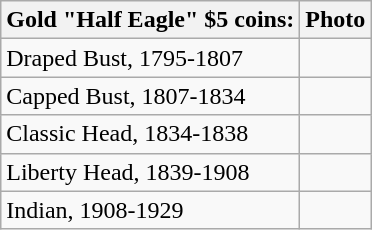<table border="1" class=wikitable>
<tr>
<th>Gold "Half Eagle" $5 coins:</th>
<th>Photo</th>
</tr>
<tr>
<td>Draped Bust, 1795-1807</td>
<td></td>
</tr>
<tr>
<td>Capped Bust, 1807-1834</td>
<td></td>
</tr>
<tr>
<td>Classic Head, 1834-1838</td>
<td></td>
</tr>
<tr>
<td>Liberty Head, 1839-1908</td>
<td></td>
</tr>
<tr>
<td>Indian, 1908-1929</td>
<td></td>
</tr>
</table>
